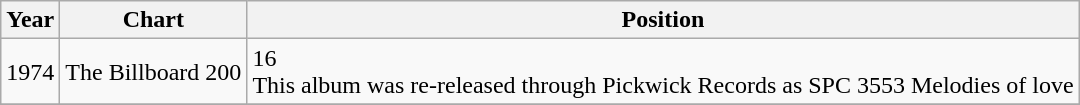<table class="wikitable">
<tr>
<th align="left">Year</th>
<th align="left">Chart</th>
<th align="left">Position</th>
</tr>
<tr>
<td align="left">1974</td>
<td align="left">The Billboard 200</td>
<td align="left">16<br>This album was re-released through Pickwick Records as SPC 3553 Melodies of love</td>
</tr>
<tr>
</tr>
</table>
